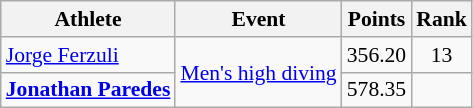<table class=wikitable style="font-size:90%;">
<tr>
<th>Athlete</th>
<th>Event</th>
<th>Points</th>
<th>Rank</th>
</tr>
<tr align=center>
<td align=left><a href='#'>Jorge Ferzuli</a></td>
<td align=left rowspan=2><a href='#'>Men's high diving</a></td>
<td>356.20</td>
<td>13</td>
</tr>
<tr align=center>
<td align=left><strong><a href='#'>Jonathan Paredes</a></strong></td>
<td>578.35</td>
<td></td>
</tr>
</table>
